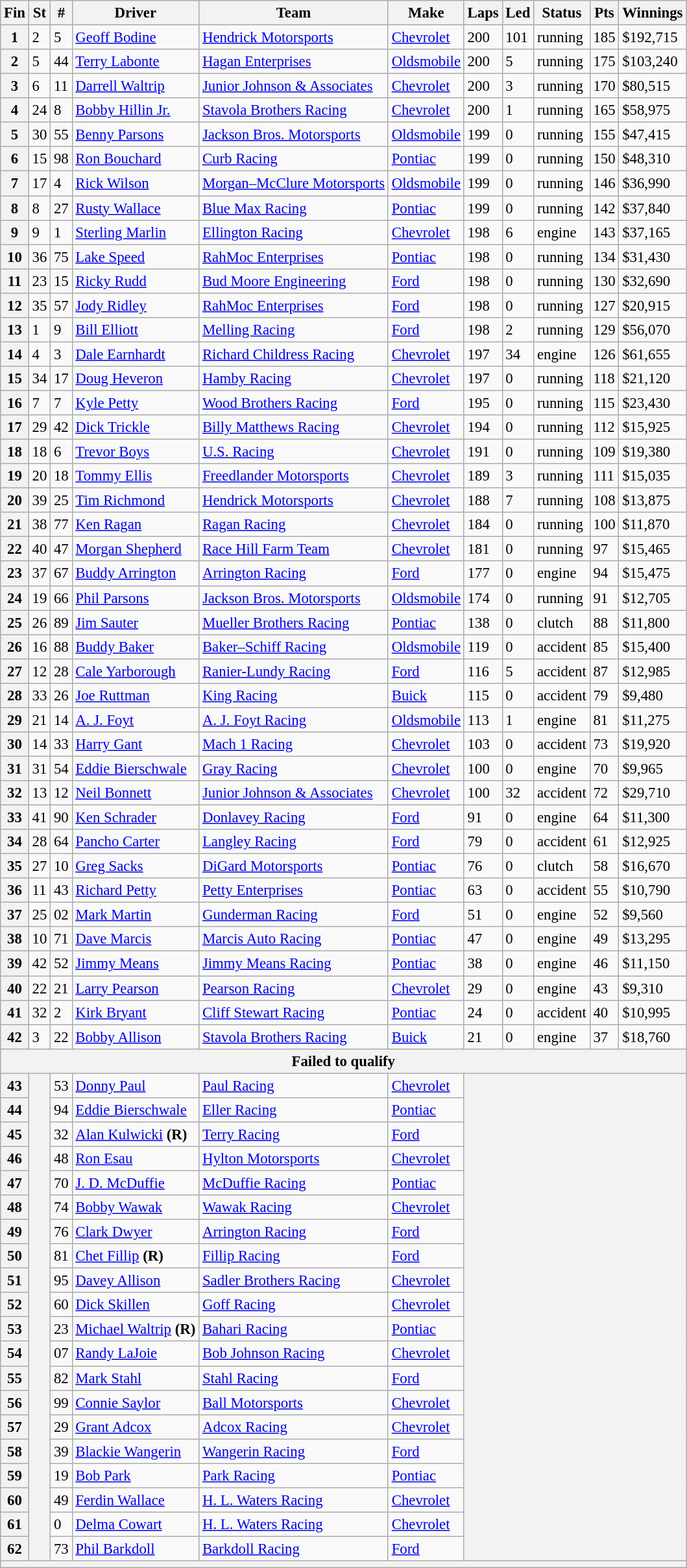<table class="wikitable" style="font-size:95%">
<tr>
<th>Fin</th>
<th>St</th>
<th>#</th>
<th>Driver</th>
<th>Team</th>
<th>Make</th>
<th>Laps</th>
<th>Led</th>
<th>Status</th>
<th>Pts</th>
<th>Winnings</th>
</tr>
<tr>
<th>1</th>
<td>2</td>
<td>5</td>
<td><a href='#'>Geoff Bodine</a></td>
<td><a href='#'>Hendrick Motorsports</a></td>
<td><a href='#'>Chevrolet</a></td>
<td>200</td>
<td>101</td>
<td>running</td>
<td>185</td>
<td>$192,715</td>
</tr>
<tr>
<th>2</th>
<td>5</td>
<td>44</td>
<td><a href='#'>Terry Labonte</a></td>
<td><a href='#'>Hagan Enterprises</a></td>
<td><a href='#'>Oldsmobile</a></td>
<td>200</td>
<td>5</td>
<td>running</td>
<td>175</td>
<td>$103,240</td>
</tr>
<tr>
<th>3</th>
<td>6</td>
<td>11</td>
<td><a href='#'>Darrell Waltrip</a></td>
<td><a href='#'>Junior Johnson & Associates</a></td>
<td><a href='#'>Chevrolet</a></td>
<td>200</td>
<td>3</td>
<td>running</td>
<td>170</td>
<td>$80,515</td>
</tr>
<tr>
<th>4</th>
<td>24</td>
<td>8</td>
<td><a href='#'>Bobby Hillin Jr.</a></td>
<td><a href='#'>Stavola Brothers Racing</a></td>
<td><a href='#'>Chevrolet</a></td>
<td>200</td>
<td>1</td>
<td>running</td>
<td>165</td>
<td>$58,975</td>
</tr>
<tr>
<th>5</th>
<td>30</td>
<td>55</td>
<td><a href='#'>Benny Parsons</a></td>
<td><a href='#'>Jackson Bros. Motorsports</a></td>
<td><a href='#'>Oldsmobile</a></td>
<td>199</td>
<td>0</td>
<td>running</td>
<td>155</td>
<td>$47,415</td>
</tr>
<tr>
<th>6</th>
<td>15</td>
<td>98</td>
<td><a href='#'>Ron Bouchard</a></td>
<td><a href='#'>Curb Racing</a></td>
<td><a href='#'>Pontiac</a></td>
<td>199</td>
<td>0</td>
<td>running</td>
<td>150</td>
<td>$48,310</td>
</tr>
<tr>
<th>7</th>
<td>17</td>
<td>4</td>
<td><a href='#'>Rick Wilson</a></td>
<td><a href='#'>Morgan–McClure Motorsports</a></td>
<td><a href='#'>Oldsmobile</a></td>
<td>199</td>
<td>0</td>
<td>running</td>
<td>146</td>
<td>$36,990</td>
</tr>
<tr>
<th>8</th>
<td>8</td>
<td>27</td>
<td><a href='#'>Rusty Wallace</a></td>
<td><a href='#'>Blue Max Racing</a></td>
<td><a href='#'>Pontiac</a></td>
<td>199</td>
<td>0</td>
<td>running</td>
<td>142</td>
<td>$37,840</td>
</tr>
<tr>
<th>9</th>
<td>9</td>
<td>1</td>
<td><a href='#'>Sterling Marlin</a></td>
<td><a href='#'>Ellington Racing</a></td>
<td><a href='#'>Chevrolet</a></td>
<td>198</td>
<td>6</td>
<td>engine</td>
<td>143</td>
<td>$37,165</td>
</tr>
<tr>
<th>10</th>
<td>36</td>
<td>75</td>
<td><a href='#'>Lake Speed</a></td>
<td><a href='#'>RahMoc Enterprises</a></td>
<td><a href='#'>Pontiac</a></td>
<td>198</td>
<td>0</td>
<td>running</td>
<td>134</td>
<td>$31,430</td>
</tr>
<tr>
<th>11</th>
<td>23</td>
<td>15</td>
<td><a href='#'>Ricky Rudd</a></td>
<td><a href='#'>Bud Moore Engineering</a></td>
<td><a href='#'>Ford</a></td>
<td>198</td>
<td>0</td>
<td>running</td>
<td>130</td>
<td>$32,690</td>
</tr>
<tr>
<th>12</th>
<td>35</td>
<td>57</td>
<td><a href='#'>Jody Ridley</a></td>
<td><a href='#'>RahMoc Enterprises</a></td>
<td><a href='#'>Ford</a></td>
<td>198</td>
<td>0</td>
<td>running</td>
<td>127</td>
<td>$20,915</td>
</tr>
<tr>
<th>13</th>
<td>1</td>
<td>9</td>
<td><a href='#'>Bill Elliott</a></td>
<td><a href='#'>Melling Racing</a></td>
<td><a href='#'>Ford</a></td>
<td>198</td>
<td>2</td>
<td>running</td>
<td>129</td>
<td>$56,070</td>
</tr>
<tr>
<th>14</th>
<td>4</td>
<td>3</td>
<td><a href='#'>Dale Earnhardt</a></td>
<td><a href='#'>Richard Childress Racing</a></td>
<td><a href='#'>Chevrolet</a></td>
<td>197</td>
<td>34</td>
<td>engine</td>
<td>126</td>
<td>$61,655</td>
</tr>
<tr>
<th>15</th>
<td>34</td>
<td>17</td>
<td><a href='#'>Doug Heveron</a></td>
<td><a href='#'>Hamby Racing</a></td>
<td><a href='#'>Chevrolet</a></td>
<td>197</td>
<td>0</td>
<td>running</td>
<td>118</td>
<td>$21,120</td>
</tr>
<tr>
<th>16</th>
<td>7</td>
<td>7</td>
<td><a href='#'>Kyle Petty</a></td>
<td><a href='#'>Wood Brothers Racing</a></td>
<td><a href='#'>Ford</a></td>
<td>195</td>
<td>0</td>
<td>running</td>
<td>115</td>
<td>$23,430</td>
</tr>
<tr>
<th>17</th>
<td>29</td>
<td>42</td>
<td><a href='#'>Dick Trickle</a></td>
<td><a href='#'>Billy Matthews Racing</a></td>
<td><a href='#'>Chevrolet</a></td>
<td>194</td>
<td>0</td>
<td>running</td>
<td>112</td>
<td>$15,925</td>
</tr>
<tr>
<th>18</th>
<td>18</td>
<td>6</td>
<td><a href='#'>Trevor Boys</a></td>
<td><a href='#'>U.S. Racing</a></td>
<td><a href='#'>Chevrolet</a></td>
<td>191</td>
<td>0</td>
<td>running</td>
<td>109</td>
<td>$19,380</td>
</tr>
<tr>
<th>19</th>
<td>20</td>
<td>18</td>
<td><a href='#'>Tommy Ellis</a></td>
<td><a href='#'>Freedlander Motorsports</a></td>
<td><a href='#'>Chevrolet</a></td>
<td>189</td>
<td>3</td>
<td>running</td>
<td>111</td>
<td>$15,035</td>
</tr>
<tr>
<th>20</th>
<td>39</td>
<td>25</td>
<td><a href='#'>Tim Richmond</a></td>
<td><a href='#'>Hendrick Motorsports</a></td>
<td><a href='#'>Chevrolet</a></td>
<td>188</td>
<td>7</td>
<td>running</td>
<td>108</td>
<td>$13,875</td>
</tr>
<tr>
<th>21</th>
<td>38</td>
<td>77</td>
<td><a href='#'>Ken Ragan</a></td>
<td><a href='#'>Ragan Racing</a></td>
<td><a href='#'>Chevrolet</a></td>
<td>184</td>
<td>0</td>
<td>running</td>
<td>100</td>
<td>$11,870</td>
</tr>
<tr>
<th>22</th>
<td>40</td>
<td>47</td>
<td><a href='#'>Morgan Shepherd</a></td>
<td><a href='#'>Race Hill Farm Team</a></td>
<td><a href='#'>Chevrolet</a></td>
<td>181</td>
<td>0</td>
<td>running</td>
<td>97</td>
<td>$15,465</td>
</tr>
<tr>
<th>23</th>
<td>37</td>
<td>67</td>
<td><a href='#'>Buddy Arrington</a></td>
<td><a href='#'>Arrington Racing</a></td>
<td><a href='#'>Ford</a></td>
<td>177</td>
<td>0</td>
<td>engine</td>
<td>94</td>
<td>$15,475</td>
</tr>
<tr>
<th>24</th>
<td>19</td>
<td>66</td>
<td><a href='#'>Phil Parsons</a></td>
<td><a href='#'>Jackson Bros. Motorsports</a></td>
<td><a href='#'>Oldsmobile</a></td>
<td>174</td>
<td>0</td>
<td>running</td>
<td>91</td>
<td>$12,705</td>
</tr>
<tr>
<th>25</th>
<td>26</td>
<td>89</td>
<td><a href='#'>Jim Sauter</a></td>
<td><a href='#'>Mueller Brothers Racing</a></td>
<td><a href='#'>Pontiac</a></td>
<td>138</td>
<td>0</td>
<td>clutch</td>
<td>88</td>
<td>$11,800</td>
</tr>
<tr>
<th>26</th>
<td>16</td>
<td>88</td>
<td><a href='#'>Buddy Baker</a></td>
<td><a href='#'>Baker–Schiff Racing</a></td>
<td><a href='#'>Oldsmobile</a></td>
<td>119</td>
<td>0</td>
<td>accident</td>
<td>85</td>
<td>$15,400</td>
</tr>
<tr>
<th>27</th>
<td>12</td>
<td>28</td>
<td><a href='#'>Cale Yarborough</a></td>
<td><a href='#'>Ranier-Lundy Racing</a></td>
<td><a href='#'>Ford</a></td>
<td>116</td>
<td>5</td>
<td>accident</td>
<td>87</td>
<td>$12,985</td>
</tr>
<tr>
<th>28</th>
<td>33</td>
<td>26</td>
<td><a href='#'>Joe Ruttman</a></td>
<td><a href='#'>King Racing</a></td>
<td><a href='#'>Buick</a></td>
<td>115</td>
<td>0</td>
<td>accident</td>
<td>79</td>
<td>$9,480</td>
</tr>
<tr>
<th>29</th>
<td>21</td>
<td>14</td>
<td><a href='#'>A. J. Foyt</a></td>
<td><a href='#'>A. J. Foyt Racing</a></td>
<td><a href='#'>Oldsmobile</a></td>
<td>113</td>
<td>1</td>
<td>engine</td>
<td>81</td>
<td>$11,275</td>
</tr>
<tr>
<th>30</th>
<td>14</td>
<td>33</td>
<td><a href='#'>Harry Gant</a></td>
<td><a href='#'>Mach 1 Racing</a></td>
<td><a href='#'>Chevrolet</a></td>
<td>103</td>
<td>0</td>
<td>accident</td>
<td>73</td>
<td>$19,920</td>
</tr>
<tr>
<th>31</th>
<td>31</td>
<td>54</td>
<td><a href='#'>Eddie Bierschwale</a></td>
<td><a href='#'>Gray Racing</a></td>
<td><a href='#'>Chevrolet</a></td>
<td>100</td>
<td>0</td>
<td>engine</td>
<td>70</td>
<td>$9,965</td>
</tr>
<tr>
<th>32</th>
<td>13</td>
<td>12</td>
<td><a href='#'>Neil Bonnett</a></td>
<td><a href='#'>Junior Johnson & Associates</a></td>
<td><a href='#'>Chevrolet</a></td>
<td>100</td>
<td>32</td>
<td>accident</td>
<td>72</td>
<td>$29,710</td>
</tr>
<tr>
<th>33</th>
<td>41</td>
<td>90</td>
<td><a href='#'>Ken Schrader</a></td>
<td><a href='#'>Donlavey Racing</a></td>
<td><a href='#'>Ford</a></td>
<td>91</td>
<td>0</td>
<td>engine</td>
<td>64</td>
<td>$11,300</td>
</tr>
<tr>
<th>34</th>
<td>28</td>
<td>64</td>
<td><a href='#'>Pancho Carter</a></td>
<td><a href='#'>Langley Racing</a></td>
<td><a href='#'>Ford</a></td>
<td>79</td>
<td>0</td>
<td>accident</td>
<td>61</td>
<td>$12,925</td>
</tr>
<tr>
<th>35</th>
<td>27</td>
<td>10</td>
<td><a href='#'>Greg Sacks</a></td>
<td><a href='#'>DiGard Motorsports</a></td>
<td><a href='#'>Pontiac</a></td>
<td>76</td>
<td>0</td>
<td>clutch</td>
<td>58</td>
<td>$16,670</td>
</tr>
<tr>
<th>36</th>
<td>11</td>
<td>43</td>
<td><a href='#'>Richard Petty</a></td>
<td><a href='#'>Petty Enterprises</a></td>
<td><a href='#'>Pontiac</a></td>
<td>63</td>
<td>0</td>
<td>accident</td>
<td>55</td>
<td>$10,790</td>
</tr>
<tr>
<th>37</th>
<td>25</td>
<td>02</td>
<td><a href='#'>Mark Martin</a></td>
<td><a href='#'>Gunderman Racing</a></td>
<td><a href='#'>Ford</a></td>
<td>51</td>
<td>0</td>
<td>engine</td>
<td>52</td>
<td>$9,560</td>
</tr>
<tr>
<th>38</th>
<td>10</td>
<td>71</td>
<td><a href='#'>Dave Marcis</a></td>
<td><a href='#'>Marcis Auto Racing</a></td>
<td><a href='#'>Pontiac</a></td>
<td>47</td>
<td>0</td>
<td>engine</td>
<td>49</td>
<td>$13,295</td>
</tr>
<tr>
<th>39</th>
<td>42</td>
<td>52</td>
<td><a href='#'>Jimmy Means</a></td>
<td><a href='#'>Jimmy Means Racing</a></td>
<td><a href='#'>Pontiac</a></td>
<td>38</td>
<td>0</td>
<td>engine</td>
<td>46</td>
<td>$11,150</td>
</tr>
<tr>
<th>40</th>
<td>22</td>
<td>21</td>
<td><a href='#'>Larry Pearson</a></td>
<td><a href='#'>Pearson Racing</a></td>
<td><a href='#'>Chevrolet</a></td>
<td>29</td>
<td>0</td>
<td>engine</td>
<td>43</td>
<td>$9,310</td>
</tr>
<tr>
<th>41</th>
<td>32</td>
<td>2</td>
<td><a href='#'>Kirk Bryant</a></td>
<td><a href='#'>Cliff Stewart Racing</a></td>
<td><a href='#'>Pontiac</a></td>
<td>24</td>
<td>0</td>
<td>accident</td>
<td>40</td>
<td>$10,995</td>
</tr>
<tr>
<th>42</th>
<td>3</td>
<td>22</td>
<td><a href='#'>Bobby Allison</a></td>
<td><a href='#'>Stavola Brothers Racing</a></td>
<td><a href='#'>Buick</a></td>
<td>21</td>
<td>0</td>
<td>engine</td>
<td>37</td>
<td>$18,760</td>
</tr>
<tr>
<th colspan="11">Failed to qualify</th>
</tr>
<tr>
<th>43</th>
<th rowspan="20"></th>
<td>53</td>
<td><a href='#'>Donny Paul</a></td>
<td><a href='#'>Paul Racing</a></td>
<td><a href='#'>Chevrolet</a></td>
<th colspan="5" rowspan="20"></th>
</tr>
<tr>
<th>44</th>
<td>94</td>
<td><a href='#'>Eddie Bierschwale</a></td>
<td><a href='#'>Eller Racing</a></td>
<td><a href='#'>Pontiac</a></td>
</tr>
<tr>
<th>45</th>
<td>32</td>
<td><a href='#'>Alan Kulwicki</a> <strong>(R)</strong></td>
<td><a href='#'>Terry Racing</a></td>
<td><a href='#'>Ford</a></td>
</tr>
<tr>
<th>46</th>
<td>48</td>
<td><a href='#'>Ron Esau</a></td>
<td><a href='#'>Hylton Motorsports</a></td>
<td><a href='#'>Chevrolet</a></td>
</tr>
<tr>
<th>47</th>
<td>70</td>
<td><a href='#'>J. D. McDuffie</a></td>
<td><a href='#'>McDuffie Racing</a></td>
<td><a href='#'>Pontiac</a></td>
</tr>
<tr>
<th>48</th>
<td>74</td>
<td><a href='#'>Bobby Wawak</a></td>
<td><a href='#'>Wawak Racing</a></td>
<td><a href='#'>Chevrolet</a></td>
</tr>
<tr>
<th>49</th>
<td>76</td>
<td><a href='#'>Clark Dwyer</a></td>
<td><a href='#'>Arrington Racing</a></td>
<td><a href='#'>Ford</a></td>
</tr>
<tr>
<th>50</th>
<td>81</td>
<td><a href='#'>Chet Fillip</a> <strong>(R)</strong></td>
<td><a href='#'>Fillip Racing</a></td>
<td><a href='#'>Ford</a></td>
</tr>
<tr>
<th>51</th>
<td>95</td>
<td><a href='#'>Davey Allison</a></td>
<td><a href='#'>Sadler Brothers Racing</a></td>
<td><a href='#'>Chevrolet</a></td>
</tr>
<tr>
<th>52</th>
<td>60</td>
<td><a href='#'>Dick Skillen</a></td>
<td><a href='#'>Goff Racing</a></td>
<td><a href='#'>Chevrolet</a></td>
</tr>
<tr>
<th>53</th>
<td>23</td>
<td><a href='#'>Michael Waltrip</a> <strong>(R)</strong></td>
<td><a href='#'>Bahari Racing</a></td>
<td><a href='#'>Pontiac</a></td>
</tr>
<tr>
<th>54</th>
<td>07</td>
<td><a href='#'>Randy LaJoie</a></td>
<td><a href='#'>Bob Johnson Racing</a></td>
<td><a href='#'>Chevrolet</a></td>
</tr>
<tr>
<th>55</th>
<td>82</td>
<td><a href='#'>Mark Stahl</a></td>
<td><a href='#'>Stahl Racing</a></td>
<td><a href='#'>Ford</a></td>
</tr>
<tr>
<th>56</th>
<td>99</td>
<td><a href='#'>Connie Saylor</a></td>
<td><a href='#'>Ball Motorsports</a></td>
<td><a href='#'>Chevrolet</a></td>
</tr>
<tr>
<th>57</th>
<td>29</td>
<td><a href='#'>Grant Adcox</a></td>
<td><a href='#'>Adcox Racing</a></td>
<td><a href='#'>Chevrolet</a></td>
</tr>
<tr>
<th>58</th>
<td>39</td>
<td><a href='#'>Blackie Wangerin</a></td>
<td><a href='#'>Wangerin Racing</a></td>
<td><a href='#'>Ford</a></td>
</tr>
<tr>
<th>59</th>
<td>19</td>
<td><a href='#'>Bob Park</a></td>
<td><a href='#'>Park Racing</a></td>
<td><a href='#'>Pontiac</a></td>
</tr>
<tr>
<th>60</th>
<td>49</td>
<td><a href='#'>Ferdin Wallace</a></td>
<td><a href='#'>H. L. Waters Racing</a></td>
<td><a href='#'>Chevrolet</a></td>
</tr>
<tr>
<th>61</th>
<td>0</td>
<td><a href='#'>Delma Cowart</a></td>
<td><a href='#'>H. L. Waters Racing</a></td>
<td><a href='#'>Chevrolet</a></td>
</tr>
<tr>
<th>62</th>
<td>73</td>
<td><a href='#'>Phil Barkdoll</a></td>
<td><a href='#'>Barkdoll Racing</a></td>
<td><a href='#'>Ford</a></td>
</tr>
<tr>
<th colspan="11"></th>
</tr>
</table>
